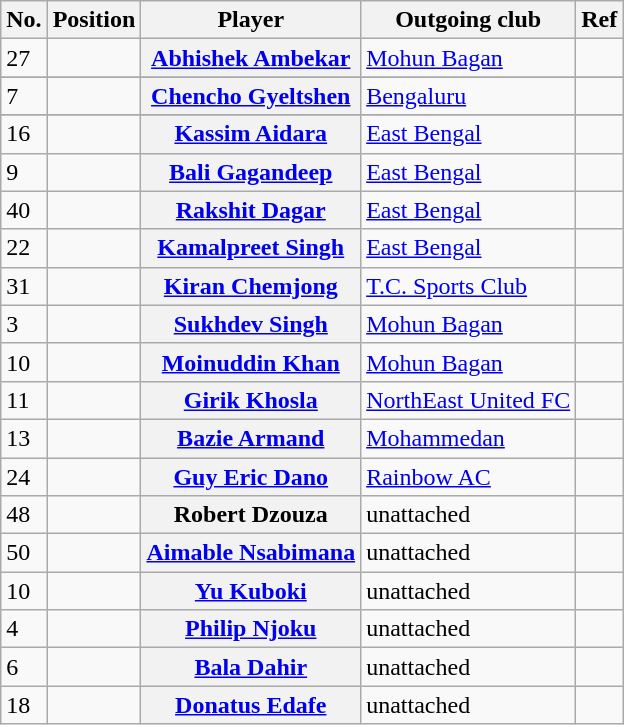<table class="wikitable plainrowheaders" style="text-align:center; text-align:left">
<tr>
<th>No.</th>
<th scope="col">Position</th>
<th scope="col">Player</th>
<th scope="col">Outgoing club</th>
<th scope="col">Ref</th>
</tr>
<tr>
<td>27</td>
<td></td>
<th scope="row"> <a href='#'>Abhishek Ambekar</a></th>
<td> <a href='#'>Mohun Bagan</a></td>
<td></td>
</tr>
<tr>
</tr>
<tr>
<td>7</td>
<td></td>
<th scope="row"> <a href='#'>Chencho Gyeltshen</a></th>
<td> <a href='#'>Bengaluru</a></td>
<td></td>
</tr>
<tr>
</tr>
<tr>
<td>16</td>
<td></td>
<th scope="row"> <a href='#'>Kassim Aidara</a></th>
<td> <a href='#'>East Bengal</a></td>
<td></td>
</tr>
<tr>
<td>9</td>
<td></td>
<th scope="row"> <a href='#'>Bali Gagandeep</a></th>
<td> <a href='#'>East Bengal</a></td>
<td></td>
</tr>
<tr>
<td>40</td>
<td></td>
<th scope="row"> <a href='#'>Rakshit Dagar</a></th>
<td> <a href='#'>East Bengal</a></td>
<td></td>
</tr>
<tr>
<td>22</td>
<td></td>
<th scope="row"> <a href='#'>Kamalpreet Singh</a></th>
<td> <a href='#'>East Bengal</a></td>
<td></td>
</tr>
<tr>
<td>31</td>
<td></td>
<th scope="row"> <a href='#'>Kiran Chemjong</a></th>
<td> <a href='#'>T.C. Sports Club</a></td>
<td></td>
</tr>
<tr>
<td>3</td>
<td></td>
<th scope="row"> <a href='#'>Sukhdev Singh</a></th>
<td> <a href='#'>Mohun Bagan</a></td>
<td></td>
</tr>
<tr>
<td>10</td>
<td></td>
<th scope="row"> <a href='#'>Moinuddin Khan</a></th>
<td> <a href='#'>Mohun Bagan</a></td>
<td></td>
</tr>
<tr>
<td>11</td>
<td></td>
<th scope="row"> <a href='#'>Girik Khosla</a></th>
<td> <a href='#'>NorthEast United FC</a></td>
<td></td>
</tr>
<tr>
<td>13</td>
<td></td>
<th scope="row"> <a href='#'>Bazie Armand</a></th>
<td> <a href='#'>Mohammedan</a></td>
<td></td>
</tr>
<tr>
<td>24</td>
<td></td>
<th scope="row"> <a href='#'>Guy Eric Dano</a></th>
<td> <a href='#'>Rainbow AC</a></td>
<td></td>
</tr>
<tr>
<td>48</td>
<td></td>
<th scope="row"> Robert Dzouza</th>
<td>unattached</td>
<td></td>
</tr>
<tr>
<td>50</td>
<td></td>
<th scope="row"> <a href='#'>Aimable Nsabimana</a></th>
<td>unattached</td>
<td></td>
</tr>
<tr>
<td>10</td>
<td></td>
<th scope="row"> <a href='#'>Yu Kuboki</a></th>
<td>unattached</td>
<td></td>
</tr>
<tr>
<td>4</td>
<td></td>
<th scope="row"> <a href='#'>Philip Njoku</a></th>
<td>unattached</td>
<td></td>
</tr>
<tr>
<td>6</td>
<td></td>
<th scope="row"> <a href='#'>Bala Dahir</a></th>
<td>unattached</td>
<td></td>
</tr>
<tr>
<td>18</td>
<td></td>
<th scope="row"> <a href='#'>Donatus Edafe</a></th>
<td>unattached</td>
<td></td>
</tr>
</table>
